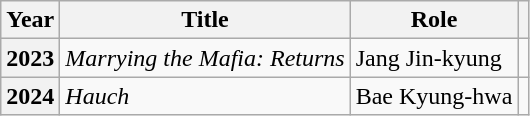<table class="wikitable plainrowheaders">
<tr>
<th scope="col">Year</th>
<th scope="col">Title</th>
<th scope="col">Role</th>
<th scope="col"></th>
</tr>
<tr>
<th scope="row">2023</th>
<td><em>Marrying the Mafia: Returns </em></td>
<td>Jang Jin-kyung</td>
<td style="text-align:center"></td>
</tr>
<tr>
<th scope="row">2024</th>
<td><em>Hauch</em></td>
<td>Bae Kyung-hwa</td>
<td style="text-align:center"></td>
</tr>
</table>
